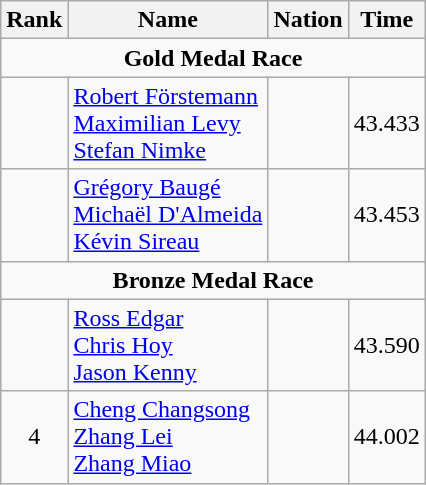<table class="wikitable" style="text-align:center">
<tr>
<th>Rank</th>
<th>Name</th>
<th>Nation</th>
<th>Time</th>
</tr>
<tr>
<td colspan=4><strong>Gold Medal Race</strong></td>
</tr>
<tr>
<td></td>
<td align=left><a href='#'>Robert Förstemann</a><br><a href='#'>Maximilian Levy</a><br><a href='#'>Stefan Nimke</a></td>
<td align=left></td>
<td>43.433</td>
</tr>
<tr>
<td></td>
<td align=left><a href='#'>Grégory Baugé</a><br><a href='#'>Michaël D'Almeida</a><br> <a href='#'>Kévin Sireau</a></td>
<td align=left></td>
<td>43.453</td>
</tr>
<tr>
<td colspan=4><strong>Bronze Medal Race</strong></td>
</tr>
<tr>
<td></td>
<td align=left><a href='#'>Ross Edgar</a><br><a href='#'>Chris Hoy</a><br><a href='#'>Jason Kenny</a></td>
<td align=left></td>
<td>43.590</td>
</tr>
<tr>
<td>4</td>
<td align=left><a href='#'>Cheng Changsong</a><br><a href='#'>Zhang Lei</a><br><a href='#'>Zhang Miao</a></td>
<td align=left></td>
<td>44.002</td>
</tr>
</table>
